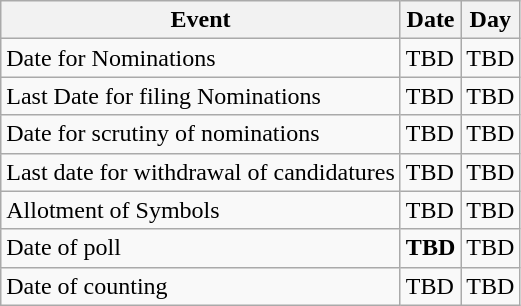<table class="wikitable">
<tr>
<th>Event</th>
<th>Date</th>
<th>Day</th>
</tr>
<tr>
<td>Date for Nominations</td>
<td>TBD</td>
<td>TBD</td>
</tr>
<tr>
<td>Last Date for filing Nominations</td>
<td>TBD</td>
<td>TBD</td>
</tr>
<tr>
<td>Date for scrutiny of nominations</td>
<td>TBD</td>
<td>TBD</td>
</tr>
<tr>
<td>Last date for withdrawal of candidatures</td>
<td>TBD</td>
<td>TBD</td>
</tr>
<tr>
<td>Allotment of Symbols</td>
<td>TBD</td>
<td>TBD</td>
</tr>
<tr>
<td>Date of poll</td>
<td><strong>TBD</strong></td>
<td>TBD</td>
</tr>
<tr>
<td>Date of counting</td>
<td>TBD</td>
<td>TBD</td>
</tr>
</table>
